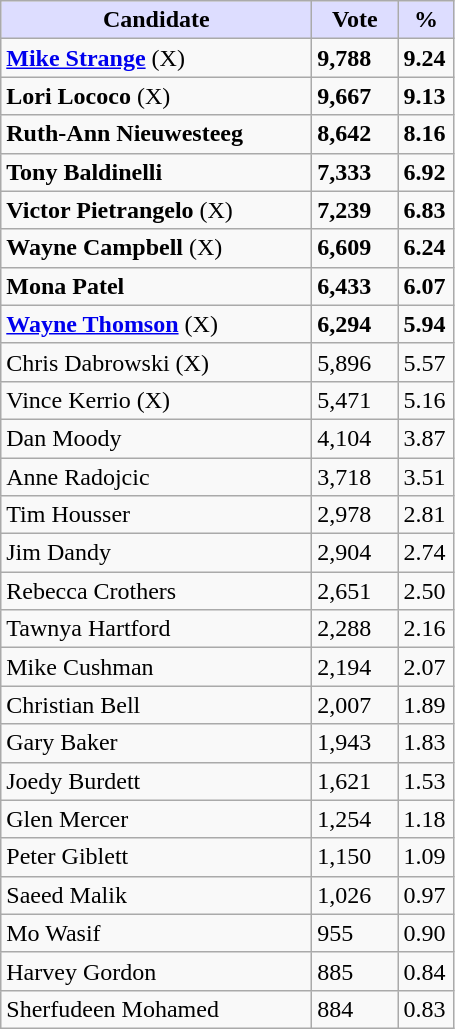<table class="wikitable">
<tr>
<th style="background:#ddf; width:200px;">Candidate</th>
<th style="background:#ddf; width:50px;">Vote</th>
<th style="background:#ddf; width:30px;">%</th>
</tr>
<tr>
<td><strong><a href='#'>Mike Strange</a></strong> (X)</td>
<td><strong>9,788</strong></td>
<td><strong>9.24</strong></td>
</tr>
<tr>
<td><strong>Lori Lococo</strong> (X)</td>
<td><strong>9,667</strong></td>
<td><strong>9.13</strong></td>
</tr>
<tr>
<td><strong>Ruth-Ann Nieuwesteeg</strong></td>
<td><strong>8,642</strong></td>
<td><strong>8.16</strong></td>
</tr>
<tr>
<td><strong>Tony Baldinelli</strong></td>
<td><strong>7,333</strong></td>
<td><strong>6.92</strong></td>
</tr>
<tr>
<td><strong>Victor Pietrangelo</strong> (X)</td>
<td><strong>7,239</strong></td>
<td><strong>6.83</strong></td>
</tr>
<tr>
<td><strong>Wayne Campbell</strong> (X)</td>
<td><strong>6,609</strong></td>
<td><strong>6.24</strong></td>
</tr>
<tr>
<td><strong>Mona Patel</strong></td>
<td><strong>6,433</strong></td>
<td><strong>6.07</strong></td>
</tr>
<tr>
<td><strong><a href='#'>Wayne Thomson</a></strong> (X)</td>
<td><strong>6,294</strong></td>
<td><strong>5.94</strong></td>
</tr>
<tr>
<td>Chris Dabrowski  (X)</td>
<td>5,896</td>
<td>5.57</td>
</tr>
<tr>
<td>Vince Kerrio (X)</td>
<td>5,471</td>
<td>5.16</td>
</tr>
<tr>
<td>Dan Moody</td>
<td>4,104</td>
<td>3.87</td>
</tr>
<tr>
<td>Anne Radojcic</td>
<td>3,718</td>
<td>3.51</td>
</tr>
<tr>
<td>Tim Housser</td>
<td>2,978</td>
<td>2.81</td>
</tr>
<tr>
<td>Jim Dandy</td>
<td>2,904</td>
<td>2.74</td>
</tr>
<tr>
<td>Rebecca Crothers</td>
<td>2,651</td>
<td>2.50</td>
</tr>
<tr>
<td>Tawnya Hartford</td>
<td>2,288</td>
<td>2.16</td>
</tr>
<tr>
<td>Mike Cushman</td>
<td>2,194</td>
<td>2.07</td>
</tr>
<tr>
<td>Christian Bell</td>
<td>2,007</td>
<td>1.89</td>
</tr>
<tr>
<td>Gary Baker</td>
<td>1,943</td>
<td>1.83</td>
</tr>
<tr>
<td>Joedy Burdett</td>
<td>1,621</td>
<td>1.53</td>
</tr>
<tr>
<td>Glen Mercer</td>
<td>1,254</td>
<td>1.18</td>
</tr>
<tr>
<td>Peter Giblett</td>
<td>1,150</td>
<td>1.09</td>
</tr>
<tr>
<td>Saeed Malik</td>
<td>1,026</td>
<td>0.97</td>
</tr>
<tr>
<td>Mo Wasif</td>
<td>955</td>
<td>0.90</td>
</tr>
<tr>
<td>Harvey Gordon</td>
<td>885</td>
<td>0.84</td>
</tr>
<tr>
<td>Sherfudeen Mohamed</td>
<td>884</td>
<td>0.83</td>
</tr>
</table>
